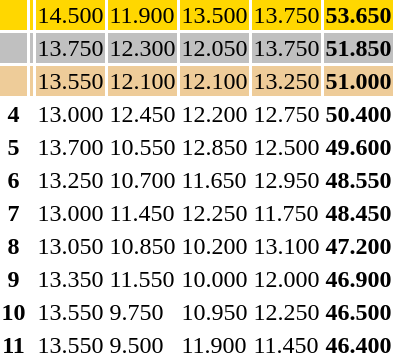<table>
<tr style="background-color:gold;">
<th></th>
<td align=left></td>
<td>14.500</td>
<td>11.900</td>
<td>13.500</td>
<td>13.750</td>
<td><strong>53.650</strong></td>
</tr>
<tr style="background-color:silver;">
<th></th>
<td align=left></td>
<td>13.750</td>
<td>12.300</td>
<td>12.050</td>
<td>13.750</td>
<td><strong>51.850</strong></td>
</tr>
<tr style="background-color:#eecc99;">
<th></th>
<td align=left></td>
<td>13.550</td>
<td>12.100</td>
<td>12.100</td>
<td>13.250</td>
<td><strong>51.000</strong></td>
</tr>
<tr>
<th>4</th>
<td align=left></td>
<td>13.000</td>
<td>12.450</td>
<td>12.200</td>
<td>12.750</td>
<td><strong>50.400</strong></td>
</tr>
<tr>
<th>5</th>
<td align=left></td>
<td>13.700</td>
<td>10.550</td>
<td>12.850</td>
<td>12.500</td>
<td><strong>49.600</strong></td>
</tr>
<tr>
<th>6</th>
<td align=left></td>
<td>13.250</td>
<td>10.700</td>
<td>11.650</td>
<td>12.950</td>
<td><strong>48.550</strong></td>
</tr>
<tr>
<th>7</th>
<td align=left></td>
<td>13.000</td>
<td>11.450</td>
<td>12.250</td>
<td>11.750</td>
<td><strong>48.450</strong></td>
</tr>
<tr>
<th>8</th>
<td align=left></td>
<td>13.050</td>
<td>10.850</td>
<td>10.200</td>
<td>13.100</td>
<td><strong>47.200</strong></td>
</tr>
<tr>
<th>9</th>
<td align=left></td>
<td>13.350</td>
<td>11.550</td>
<td>10.000</td>
<td>12.000</td>
<td><strong>46.900</strong></td>
</tr>
<tr>
<th>10</th>
<td align=left></td>
<td>13.550</td>
<td>9.750</td>
<td>10.950</td>
<td>12.250</td>
<td><strong>46.500</strong></td>
</tr>
<tr>
<th>11</th>
<td align=left></td>
<td>13.550</td>
<td>9.500</td>
<td>11.900</td>
<td>11.450</td>
<td><strong>46.400</strong></td>
</tr>
</table>
